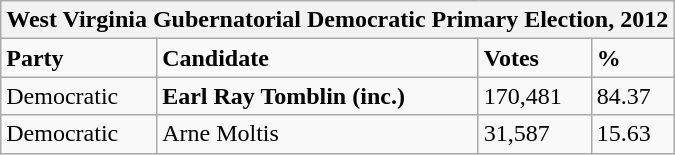<table class="wikitable">
<tr>
<th colspan="4">West Virginia Gubernatorial Democratic Primary Election, 2012</th>
</tr>
<tr>
<td><strong>Party</strong></td>
<td><strong>Candidate</strong></td>
<td><strong>Votes</strong></td>
<td><strong>%</strong></td>
</tr>
<tr>
<td>Democratic</td>
<td><strong>Earl Ray Tomblin (inc.)</strong></td>
<td>170,481</td>
<td>84.37</td>
</tr>
<tr>
<td>Democratic</td>
<td>Arne Moltis</td>
<td>31,587</td>
<td>15.63</td>
</tr>
</table>
